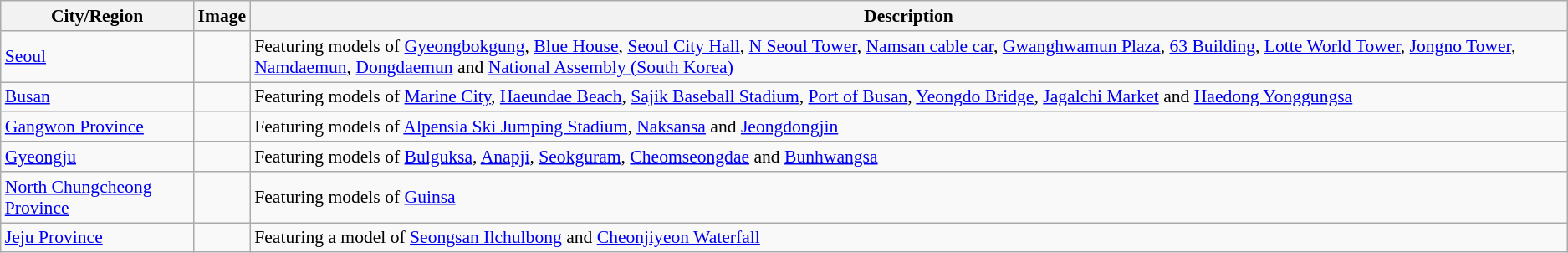<table class="wikitable sortable" style="font-size:90%;">
<tr>
<th scope="col">City/Region</th>
<th scope="col" class="unsortable">Image</th>
<th scope="col" class="unsortable">Description</th>
</tr>
<tr>
<td> <a href='#'>Seoul</a></td>
<td style="text-align:center;"></td>
<td>Featuring models of <a href='#'>Gyeongbokgung</a>, <a href='#'>Blue House</a>, <a href='#'>Seoul City Hall</a>, <a href='#'>N Seoul Tower</a>, <a href='#'>Namsan cable car</a>, <a href='#'>Gwanghwamun Plaza</a>, <a href='#'>63 Building</a>, <a href='#'>Lotte World Tower</a>, <a href='#'>Jongno Tower</a>, <a href='#'>Namdaemun</a>, <a href='#'>Dongdaemun</a> and <a href='#'>National Assembly (South Korea)</a></td>
</tr>
<tr>
<td> <a href='#'>Busan</a></td>
<td style="text-align:center;"></td>
<td>Featuring models of <a href='#'>Marine City</a>, <a href='#'>Haeundae Beach</a>, <a href='#'>Sajik Baseball Stadium</a>, <a href='#'>Port of Busan</a>, <a href='#'>Yeongdo Bridge</a>, <a href='#'>Jagalchi Market</a> and <a href='#'>Haedong Yonggungsa</a></td>
</tr>
<tr>
<td><a href='#'>Gangwon Province</a></td>
<td style="text-align:center;"></td>
<td>Featuring models of <a href='#'>Alpensia Ski Jumping Stadium</a>, <a href='#'>Naksansa</a> and <a href='#'>Jeongdongjin</a></td>
</tr>
<tr>
<td> <a href='#'>Gyeongju</a></td>
<td style="text-align:center;"></td>
<td>Featuring models of <a href='#'>Bulguksa</a>, <a href='#'>Anapji</a>, <a href='#'>Seokguram</a>, <a href='#'>Cheomseongdae</a> and <a href='#'>Bunhwangsa</a></td>
</tr>
<tr>
<td> <a href='#'>North Chungcheong Province</a></td>
<td style="text-align:center;"></td>
<td>Featuring models of <a href='#'>Guinsa</a></td>
</tr>
<tr>
<td> <a href='#'>Jeju Province</a></td>
<td style="text-align:center;"></td>
<td>Featuring a model of <a href='#'>Seongsan Ilchulbong</a> and <a href='#'>Cheonjiyeon Waterfall</a></td>
</tr>
</table>
